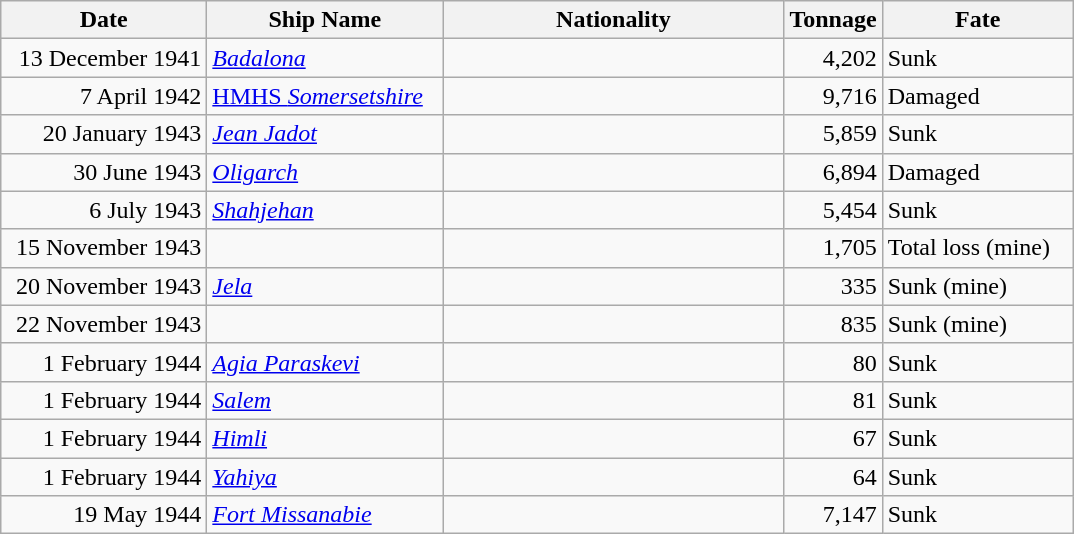<table class="wikitable sortable">
<tr>
<th width="130px">Date</th>
<th width="150px">Ship Name</th>
<th width="220px">Nationality</th>
<th width="25px">Tonnage</th>
<th width="120px">Fate</th>
</tr>
<tr>
<td align="right">13 December 1941</td>
<td align="left"><a href='#'><em>Badalona</em></a></td>
<td align="left"></td>
<td align="right">4,202</td>
<td align="left">Sunk</td>
</tr>
<tr>
<td align="right">7 April 1942</td>
<td align="left"><a href='#'>HMHS <em>Somersetshire</em></a></td>
<td align="left"></td>
<td align="right">9,716</td>
<td align="left">Damaged</td>
</tr>
<tr>
<td align="right">20 January 1943</td>
<td align="left"><a href='#'><em>Jean Jadot</em></a></td>
<td align="left"></td>
<td align="right">5,859</td>
<td align="left">Sunk</td>
</tr>
<tr>
<td align="right">30 June 1943</td>
<td align="left"><a href='#'><em>Oligarch</em></a></td>
<td align="left"></td>
<td align="right">6,894</td>
<td align="left">Damaged</td>
</tr>
<tr>
<td align="right">6 July 1943</td>
<td align="left"><a href='#'><em>Shahjehan</em></a></td>
<td align="left"></td>
<td align="right">5,454</td>
<td align="left">Sunk</td>
</tr>
<tr>
<td align="right">15 November 1943</td>
<td align="left"></td>
<td align="left"></td>
<td align="right">1,705</td>
<td align="left">Total loss (mine)</td>
</tr>
<tr>
<td align="right">20 November 1943</td>
<td align="left"><a href='#'><em>Jela</em></a></td>
<td align="left"></td>
<td align="right">335</td>
<td align="left">Sunk (mine)</td>
</tr>
<tr>
<td align="right">22 November 1943</td>
<td align="left"></td>
<td align="left"></td>
<td align="right">835</td>
<td align="left">Sunk (mine)</td>
</tr>
<tr>
<td align="right">1 February 1944</td>
<td align="left"><a href='#'><em>Agia Paraskevi</em></a></td>
<td align="left"></td>
<td align="right">80</td>
<td align="left">Sunk</td>
</tr>
<tr>
<td align="right">1 February 1944</td>
<td align="left"><a href='#'><em>Salem</em></a></td>
<td align="left"></td>
<td align="right">81</td>
<td align="left">Sunk</td>
</tr>
<tr>
<td align="right">1 February 1944</td>
<td align="left"><a href='#'><em>Himli</em></a></td>
<td align="left"></td>
<td align="right">67</td>
<td align="left">Sunk</td>
</tr>
<tr>
<td align="right">1 February 1944</td>
<td align="left"><a href='#'><em>Yahiya</em></a></td>
<td align="left"></td>
<td align="right">64</td>
<td align="left">Sunk</td>
</tr>
<tr>
<td align="right">19 May 1944</td>
<td align="left"><a href='#'><em>Fort Missanabie</em></a></td>
<td align="left"></td>
<td align="right">7,147</td>
<td align="left">Sunk</td>
</tr>
</table>
